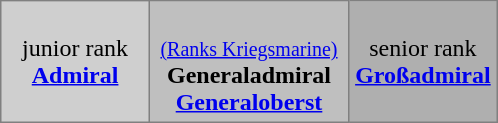<table class="toccolours" border="1" cellpadding="4" cellspacing="0" style="border-collapse: collapse; margin: 0.5em auto; clear: both;">
<tr>
<td width="30%" align="center" style="background:#cfcfcf;">junior rank<br><strong><a href='#'>Admiral</a></strong></td>
<td width="40%" align="center" style="background:#bfbfbf;"><br><small><a href='#'>(Ranks Kriegsmarine)</a></small><br><span><strong>Generaladmiral</strong></span><br><a href='#'><span><strong>Generaloberst</strong></span></a></td>
<td width="30%" align="center" style="background:#afafaf;">senior rank<br><strong><a href='#'>Großadmiral</a></strong></td>
</tr>
</table>
